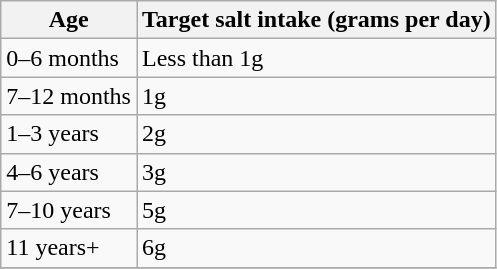<table class="wikitable">
<tr>
<th>Age</th>
<th>Target salt intake (grams per day)</th>
</tr>
<tr>
<td>0–6 months</td>
<td>Less than 1g</td>
</tr>
<tr>
<td>7–12 months</td>
<td>1g</td>
</tr>
<tr>
<td>1–3 years</td>
<td>2g</td>
</tr>
<tr>
<td>4–6 years</td>
<td>3g</td>
</tr>
<tr>
<td>7–10 years</td>
<td>5g</td>
</tr>
<tr>
<td>11 years+</td>
<td>6g</td>
</tr>
<tr>
</tr>
</table>
